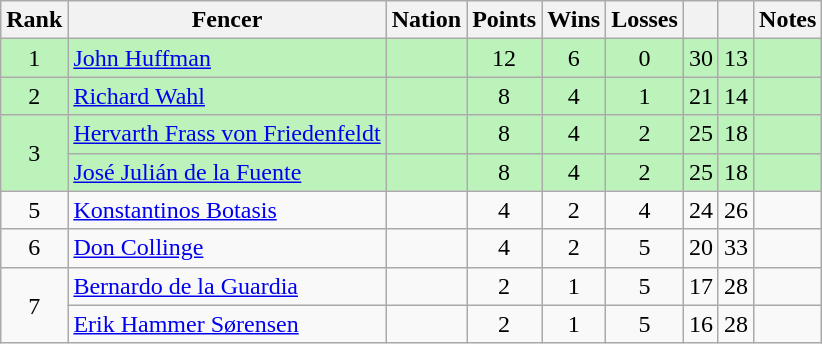<table class="wikitable sortable" style="text-align: center;">
<tr>
<th>Rank</th>
<th>Fencer</th>
<th>Nation</th>
<th>Points</th>
<th>Wins</th>
<th>Losses</th>
<th></th>
<th></th>
<th>Notes</th>
</tr>
<tr style="background:#bbf3bb;">
<td>1</td>
<td align=left><a href='#'>John Huffman</a></td>
<td align=left></td>
<td>12</td>
<td>6</td>
<td>0</td>
<td>30</td>
<td>13</td>
<td></td>
</tr>
<tr style="background:#bbf3bb;">
<td>2</td>
<td align=left><a href='#'>Richard Wahl</a></td>
<td align=left></td>
<td>8</td>
<td>4</td>
<td>1</td>
<td>21</td>
<td>14</td>
<td></td>
</tr>
<tr style="background:#bbf3bb;">
<td rowspan=2>3</td>
<td align=left><a href='#'>Hervarth Frass von Friedenfeldt</a></td>
<td align=left></td>
<td>8</td>
<td>4</td>
<td>2</td>
<td>25</td>
<td>18</td>
<td></td>
</tr>
<tr style="background:#bbf3bb;">
<td align=left><a href='#'>José Julián de la Fuente</a></td>
<td align=left></td>
<td>8</td>
<td>4</td>
<td>2</td>
<td>25</td>
<td>18</td>
<td></td>
</tr>
<tr>
<td>5</td>
<td align=left><a href='#'>Konstantinos Botasis</a></td>
<td align=left></td>
<td>4</td>
<td>2</td>
<td>4</td>
<td>24</td>
<td>26</td>
<td></td>
</tr>
<tr>
<td>6</td>
<td align=left><a href='#'>Don Collinge</a></td>
<td align=left></td>
<td>4</td>
<td>2</td>
<td>5</td>
<td>20</td>
<td>33</td>
<td></td>
</tr>
<tr>
<td rowspan=2>7</td>
<td align=left><a href='#'>Bernardo de la Guardia</a></td>
<td align=left></td>
<td>2</td>
<td>1</td>
<td>5</td>
<td>17</td>
<td>28</td>
<td></td>
</tr>
<tr>
<td align=left><a href='#'>Erik Hammer Sørensen</a></td>
<td align=left></td>
<td>2</td>
<td>1</td>
<td>5</td>
<td>16</td>
<td>28</td>
<td></td>
</tr>
</table>
